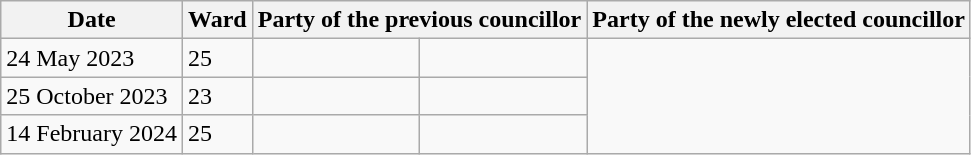<table class="wikitable">
<tr>
<th>Date</th>
<th>Ward</th>
<th colspan=2>Party of the previous councillor</th>
<th colspan=2>Party of the newly elected councillor</th>
</tr>
<tr>
<td>24 May 2023</td>
<td>25</td>
<td></td>
<td></td>
</tr>
<tr>
<td>25 October 2023</td>
<td>23</td>
<td></td>
<td></td>
</tr>
<tr>
<td>14 February 2024</td>
<td>25</td>
<td></td>
<td></td>
</tr>
</table>
